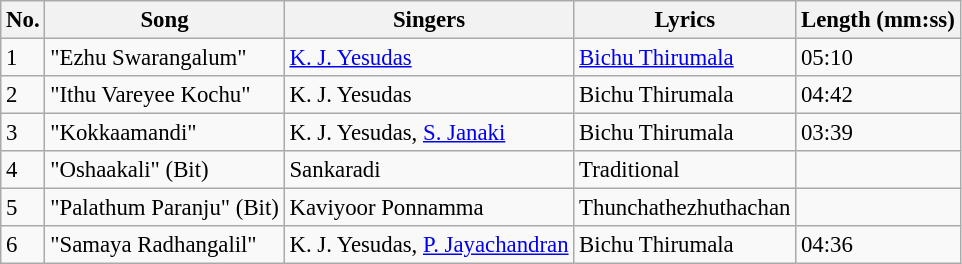<table class="wikitable" style="font-size:95%;">
<tr>
<th>No.</th>
<th>Song</th>
<th>Singers</th>
<th>Lyrics</th>
<th>Length (mm:ss)</th>
</tr>
<tr>
<td>1</td>
<td>"Ezhu Swarangalum"</td>
<td><a href='#'>K. J. Yesudas</a></td>
<td><a href='#'>Bichu Thirumala</a></td>
<td>05:10</td>
</tr>
<tr>
<td>2</td>
<td>"Ithu Vareyee Kochu"</td>
<td>K. J. Yesudas</td>
<td>Bichu Thirumala</td>
<td>04:42</td>
</tr>
<tr>
<td>3</td>
<td>"Kokkaamandi"</td>
<td>K. J. Yesudas, <a href='#'>S. Janaki</a></td>
<td>Bichu Thirumala</td>
<td>03:39</td>
</tr>
<tr>
<td>4</td>
<td>"Oshaakali" (Bit)</td>
<td>Sankaradi</td>
<td>Traditional</td>
<td></td>
</tr>
<tr>
<td>5</td>
<td>"Palathum Paranju" (Bit)</td>
<td>Kaviyoor Ponnamma</td>
<td>Thunchathezhuthachan</td>
<td></td>
</tr>
<tr>
<td>6</td>
<td>"Samaya Radhangalil"</td>
<td>K. J. Yesudas, <a href='#'>P. Jayachandran</a></td>
<td>Bichu Thirumala</td>
<td>04:36</td>
</tr>
</table>
